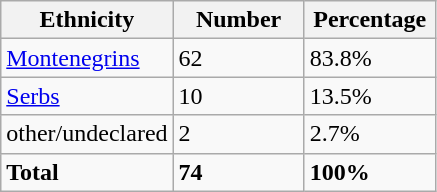<table class="wikitable">
<tr>
<th width="100px">Ethnicity</th>
<th width="80px">Number</th>
<th width="80px">Percentage</th>
</tr>
<tr>
<td><a href='#'>Montenegrins</a></td>
<td>62</td>
<td>83.8%</td>
</tr>
<tr>
<td><a href='#'>Serbs</a></td>
<td>10</td>
<td>13.5%</td>
</tr>
<tr>
<td>other/undeclared</td>
<td>2</td>
<td>2.7%</td>
</tr>
<tr>
<td><strong>Total</strong></td>
<td><strong>74</strong></td>
<td><strong>100%</strong></td>
</tr>
</table>
